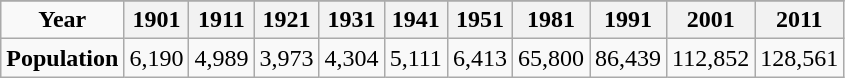<table class="wikitable">
<tr>
</tr>
<tr>
<td align="center"><strong>Year</strong></td>
<th>1901</th>
<th>1911</th>
<th>1921</th>
<th>1931</th>
<th>1941</th>
<th>1951</th>
<th>1981</th>
<th>1991</th>
<th>2001</th>
<th>2011</th>
</tr>
<tr>
<td align="center"><strong>Population</strong></td>
<td>6,190</td>
<td>4,989</td>
<td>3,973</td>
<td>4,304</td>
<td>5,111</td>
<td>6,413</td>
<td>65,800</td>
<td>86,439</td>
<td>112,852</td>
<td>128,561</td>
</tr>
</table>
